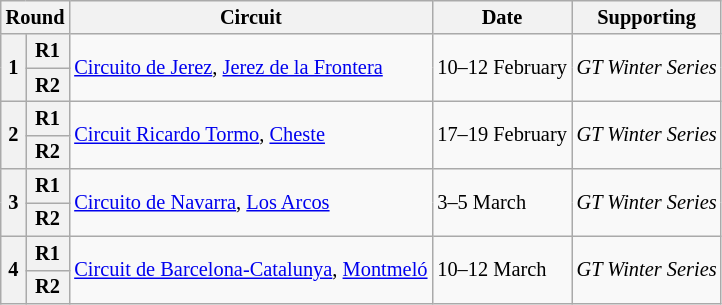<table class="wikitable" style="font-size: 85%">
<tr>
<th colspan="2">Round</th>
<th>Circuit</th>
<th>Date</th>
<th>Supporting</th>
</tr>
<tr>
<th rowspan="2">1</th>
<th>R1</th>
<td rowspan="2"> <a href='#'>Circuito de Jerez</a>, <a href='#'>Jerez de la Frontera</a></td>
<td rowspan="2">10–12 February</td>
<td rowspan="2"><em>GT Winter Series</em></td>
</tr>
<tr>
<th>R2</th>
</tr>
<tr>
<th rowspan="2">2</th>
<th>R1</th>
<td rowspan="2"> <a href='#'>Circuit Ricardo Tormo</a>, <a href='#'>Cheste</a></td>
<td rowspan="2">17–19 February</td>
<td rowspan="2"><em>GT Winter Series</em></td>
</tr>
<tr>
<th>R2</th>
</tr>
<tr>
<th rowspan="2">3</th>
<th>R1</th>
<td rowspan="2"> <a href='#'>Circuito de Navarra</a>, <a href='#'>Los Arcos</a></td>
<td rowspan="2">3–5 March</td>
<td rowspan="2"><em>GT Winter Series</em></td>
</tr>
<tr>
<th>R2</th>
</tr>
<tr>
<th rowspan="2">4</th>
<th>R1</th>
<td rowspan="2"> <a href='#'>Circuit de Barcelona-Catalunya</a>, <a href='#'>Montmeló</a></td>
<td rowspan="2">10–12 March</td>
<td rowspan="2"><em>GT Winter Series</em></td>
</tr>
<tr>
<th>R2</th>
</tr>
</table>
